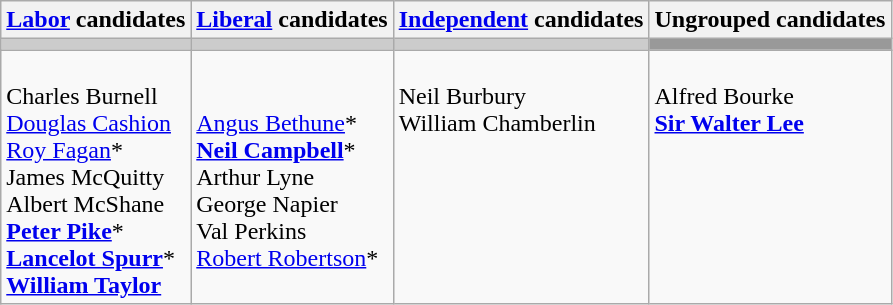<table class="wikitable">
<tr>
<th><a href='#'>Labor</a> candidates</th>
<th><a href='#'>Liberal</a> candidates</th>
<th><a href='#'>Independent</a> candidates</th>
<th>Ungrouped candidates</th>
</tr>
<tr bgcolor="#cccccc">
<td></td>
<td></td>
<td></td>
<td bgcolor="#999999"></td>
</tr>
<tr>
<td><br>Charles Burnell<br>
<a href='#'>Douglas Cashion</a><br>
<a href='#'>Roy Fagan</a>*<br>
James McQuitty<br>
Albert McShane<br>
<strong><a href='#'>Peter Pike</a></strong>*<br>
<strong><a href='#'>Lancelot Spurr</a></strong>*<br>
<strong><a href='#'>William Taylor</a></strong></td>
<td><br><a href='#'>Angus Bethune</a>*<br>
<strong><a href='#'>Neil Campbell</a></strong>*<br>
Arthur Lyne<br>
George Napier<br>
Val Perkins<br>
<a href='#'>Robert Robertson</a>*</td>
<td valign=top><br>Neil Burbury<br>
William Chamberlin</td>
<td valign=top><br>Alfred Bourke<br>
<strong><a href='#'>Sir Walter Lee</a></strong></td>
</tr>
</table>
